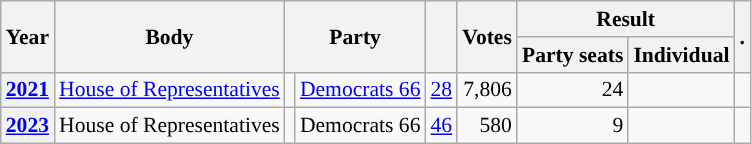<table class="wikitable plainrowheaders sortable" border=2 cellpadding=4 cellspacing=0 style="border: 1px #aaa solid; font-size: 90%; text-align:center;">
<tr>
<th scope="col" rowspan=2>Year</th>
<th scope="col" rowspan=2>Body</th>
<th scope="col" colspan=2 rowspan=2>Party</th>
<th scope="col" rowspan=2></th>
<th scope="col" rowspan=2>Votes</th>
<th scope="colgroup" colspan=2>Result</th>
<th scope="col" rowspan=2 class="unsortable">.</th>
</tr>
<tr>
<th scope="col">Party seats</th>
<th scope="col">Individual</th>
</tr>
<tr>
<th scope="row"><a href='#'>2021</a></th>
<td><a href='#'>House of Representatives</a></td>
<td style="background-color:"></td>
<td><a href='#'>Democrats 66</a></td>
<td style=text-align:right><a href='#'>28</a></td>
<td style=text-align:right>7,806</td>
<td style=text-align:right>24</td>
<td></td>
<td></td>
</tr>
<tr>
<th scope="row"><a href='#'>2023</a></th>
<td>House of Representatives</td>
<td style="background-color:"></td>
<td>Democrats 66</td>
<td style=text-align:right><a href='#'>46</a></td>
<td style=text-align:right>580</td>
<td style=text-align:right>9</td>
<td></td>
<td></td>
</tr>
</table>
